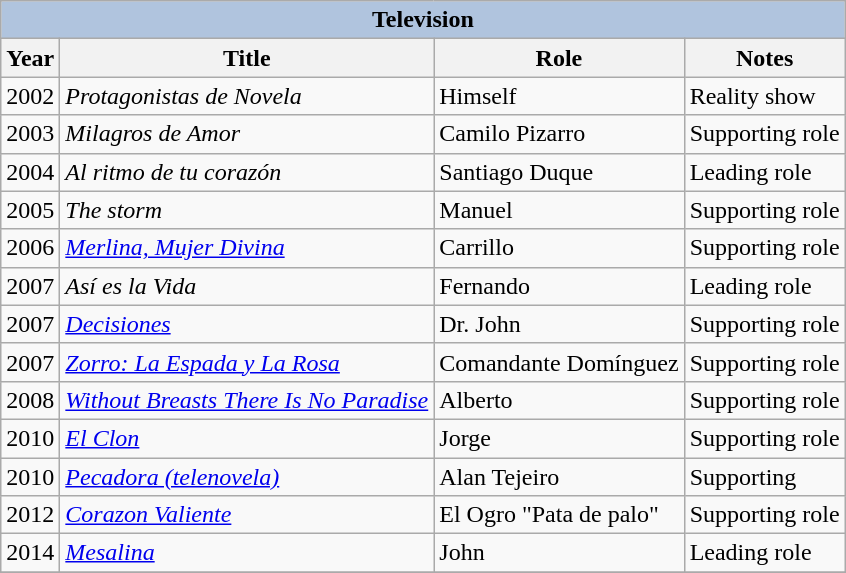<table class="wikitable">
<tr>
<th colspan="5" style="background:LightSteelBlue;">Television</th>
</tr>
<tr>
<th>Year</th>
<th>Title</th>
<th>Role</th>
<th>Notes</th>
</tr>
<tr>
<td>2002</td>
<td><em>Protagonistas de Novela</em></td>
<td>Himself</td>
<td>Reality show</td>
</tr>
<tr>
<td>2003</td>
<td><em>Milagros de Amor</em></td>
<td>Camilo Pizarro</td>
<td>Supporting role</td>
</tr>
<tr>
<td>2004</td>
<td><em>Al ritmo de tu corazón</em></td>
<td>Santiago Duque</td>
<td>Leading role</td>
</tr>
<tr>
<td>2005</td>
<td><em>The storm</em></td>
<td>Manuel</td>
<td>Supporting role</td>
</tr>
<tr>
<td>2006</td>
<td><em><a href='#'>Merlina, Mujer Divina</a></em></td>
<td>Carrillo</td>
<td>Supporting role</td>
</tr>
<tr>
<td>2007</td>
<td><em>Así es la Vida</em></td>
<td>Fernando</td>
<td>Leading role</td>
</tr>
<tr>
<td>2007</td>
<td><em><a href='#'>Decisiones</a></em></td>
<td>Dr. John</td>
<td>Supporting role</td>
</tr>
<tr>
<td>2007</td>
<td><em><a href='#'>Zorro: La Espada y La Rosa</a></em></td>
<td>Comandante Domínguez</td>
<td>Supporting role</td>
</tr>
<tr>
<td>2008</td>
<td><em><a href='#'>Without Breasts There Is No Paradise</a></em></td>
<td>Alberto</td>
<td>Supporting role</td>
</tr>
<tr>
<td>2010</td>
<td><em><a href='#'>El Clon</a></em></td>
<td>Jorge</td>
<td>Supporting role</td>
</tr>
<tr>
<td>2010</td>
<td><em><a href='#'>Pecadora (telenovela)</a></em></td>
<td>Alan Tejeiro</td>
<td>Supporting</td>
</tr>
<tr>
<td>2012</td>
<td><em><a href='#'>Corazon Valiente</a></em></td>
<td>El Ogro "Pata de palo"</td>
<td>Supporting role</td>
</tr>
<tr>
<td>2014</td>
<td><em><a href='#'>Mesalina</a></em></td>
<td>John</td>
<td>Leading role</td>
</tr>
<tr>
</tr>
</table>
